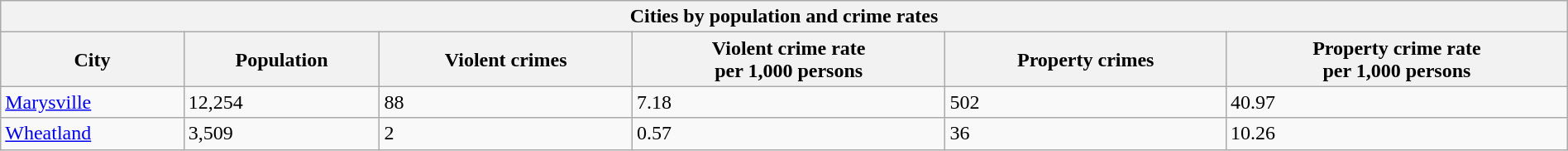<table class="wikitable collapsible collapsed sortable" style="width: 100%;">
<tr>
<th colspan="9">Cities by population and crime rates</th>
</tr>
<tr>
<th>City</th>
<th data-sort-type="number">Population</th>
<th data-sort-type="number">Violent crimes</th>
<th data-sort-type="number">Violent crime rate<br>per 1,000 persons</th>
<th data-sort-type="number">Property crimes</th>
<th data-sort-type="number">Property crime rate<br>per 1,000 persons</th>
</tr>
<tr>
<td><a href='#'>Marysville</a></td>
<td>12,254</td>
<td>88</td>
<td>7.18</td>
<td>502</td>
<td>40.97</td>
</tr>
<tr>
<td><a href='#'>Wheatland</a></td>
<td>3,509</td>
<td>2</td>
<td>0.57</td>
<td>36</td>
<td>10.26</td>
</tr>
</table>
